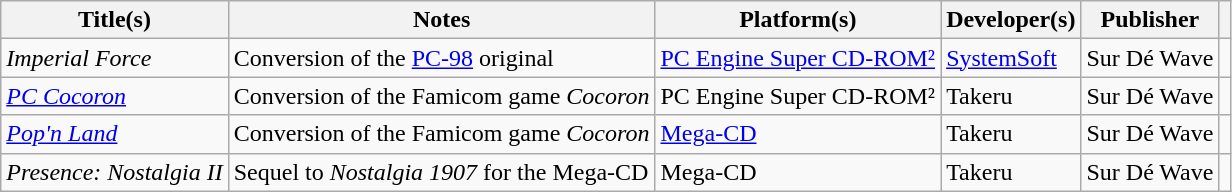<table class="wikitable sortable">
<tr>
<th>Title(s)</th>
<th>Notes</th>
<th>Platform(s)</th>
<th>Developer(s)</th>
<th>Publisher</th>
<th></th>
</tr>
<tr>
<td><em>Imperial Force</em></td>
<td>Conversion of the <a href='#'>PC-98</a> original</td>
<td><a href='#'>PC Engine Super CD-ROM²</a></td>
<td><a href='#'>SystemSoft</a></td>
<td>Sur Dé Wave</td>
<td></td>
</tr>
<tr>
<td><em><a href='#'>PC Cocoron</a></em></td>
<td>Conversion of the Famicom game <em>Cocoron</em></td>
<td>PC Engine Super CD-ROM²</td>
<td>Takeru</td>
<td>Sur Dé Wave</td>
<td></td>
</tr>
<tr>
<td><em><a href='#'>Pop'n Land</a></em></td>
<td>Conversion of the Famicom game <em>Cocoron</em></td>
<td><a href='#'>Mega-CD</a></td>
<td>Takeru</td>
<td>Sur Dé Wave</td>
<td></td>
</tr>
<tr>
<td><em>Presence: Nostalgia II</em></td>
<td>Sequel to <em>Nostalgia 1907</em> for the Mega-CD</td>
<td>Mega-CD</td>
<td>Takeru</td>
<td>Sur Dé Wave</td>
<td></td>
</tr>
</table>
